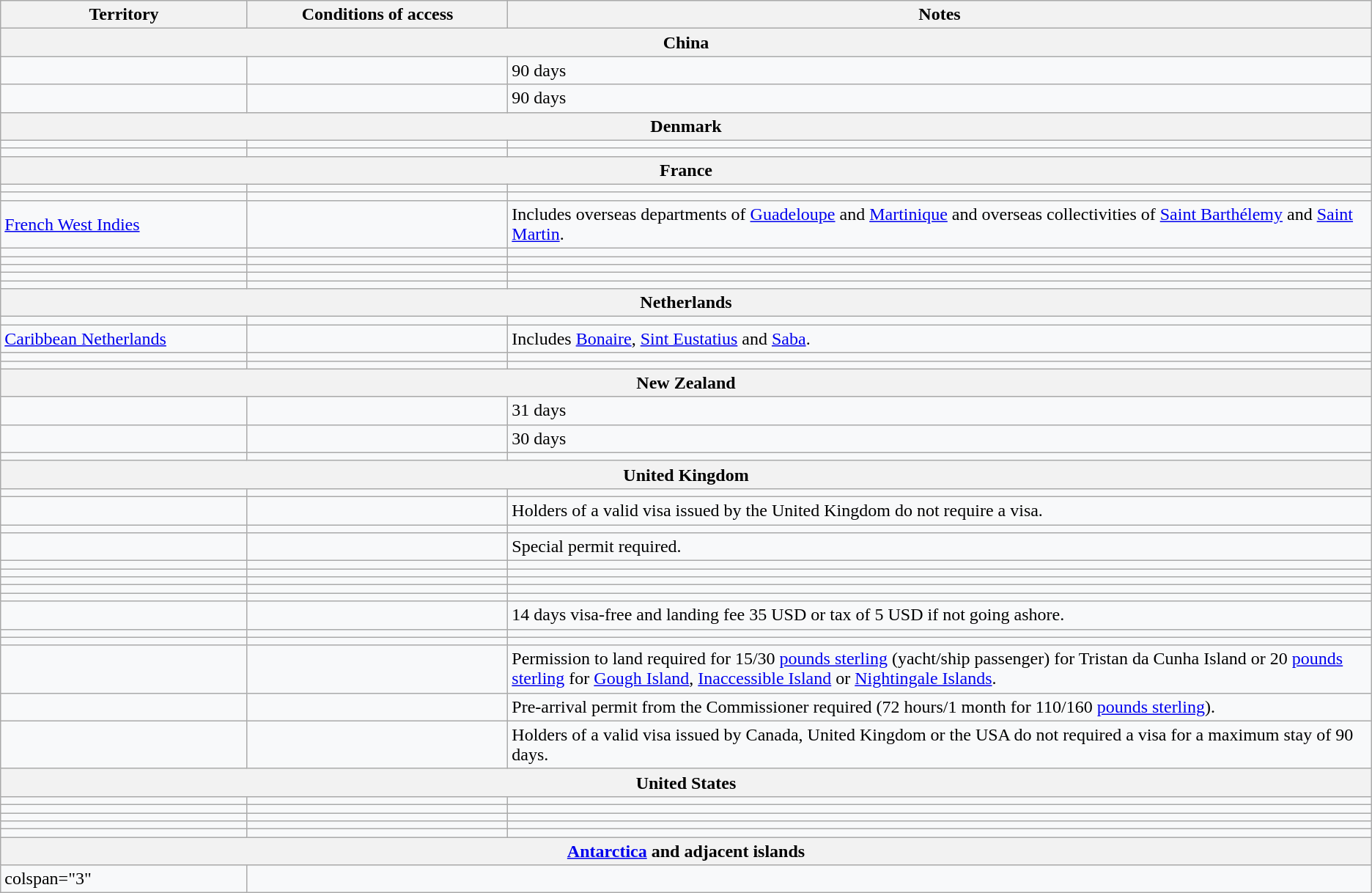<table class="wikitable sortable sticky-header mw-datatable" style="text-align: left; table-layout: fixed;background:#f8f9faff; ">
<tr>
<th style="width:18%;">Territory</th>
<th style="width:19%;">Conditions of access</th>
<th>Notes</th>
</tr>
<tr>
<th colspan="3">China</th>
</tr>
<tr>
<td></td>
<td></td>
<td>90 days</td>
</tr>
<tr>
<td></td>
<td></td>
<td>90 days</td>
</tr>
<tr>
<th colspan="3">Denmark</th>
</tr>
<tr>
<td></td>
<td></td>
<td></td>
</tr>
<tr>
<td></td>
<td></td>
<td></td>
</tr>
<tr>
<th colspan="3">France</th>
</tr>
<tr>
<td></td>
<td></td>
<td></td>
</tr>
<tr>
<td></td>
<td></td>
<td></td>
</tr>
<tr>
<td> <a href='#'>French West Indies</a></td>
<td></td>
<td>Includes overseas departments of <a href='#'>Guadeloupe</a> and <a href='#'>Martinique</a> and overseas collectivities of <a href='#'>Saint Barthélemy</a> and <a href='#'>Saint Martin</a>.</td>
</tr>
<tr>
<td></td>
<td></td>
<td></td>
</tr>
<tr>
<td></td>
<td></td>
<td></td>
</tr>
<tr>
<td></td>
<td></td>
<td></td>
</tr>
<tr>
<td></td>
<td></td>
<td></td>
</tr>
<tr>
<td></td>
<td></td>
<td></td>
</tr>
<tr>
<th colspan="3">Netherlands</th>
</tr>
<tr>
<td></td>
<td></td>
<td></td>
</tr>
<tr>
<td> <a href='#'>Caribbean Netherlands</a></td>
<td></td>
<td>Includes <a href='#'>Bonaire</a>, <a href='#'>Sint Eustatius</a> and <a href='#'>Saba</a>.</td>
</tr>
<tr>
<td></td>
<td></td>
<td></td>
</tr>
<tr>
<td></td>
<td></td>
<td></td>
</tr>
<tr>
<th colspan="3">New Zealand</th>
</tr>
<tr>
<td></td>
<td></td>
<td>31 days</td>
</tr>
<tr>
<td></td>
<td></td>
<td>30 days</td>
</tr>
<tr>
<td></td>
<td></td>
<td></td>
</tr>
<tr>
<th colspan="3">United Kingdom</th>
</tr>
<tr>
<td></td>
<td></td>
<td></td>
</tr>
<tr>
<td></td>
<td></td>
<td>Holders of a valid visa issued by the United Kingdom do not require a visa.</td>
</tr>
<tr>
<td></td>
<td></td>
<td></td>
</tr>
<tr>
<td></td>
<td></td>
<td>Special permit required.</td>
</tr>
<tr>
<td></td>
<td></td>
<td></td>
</tr>
<tr>
<td></td>
<td></td>
<td></td>
</tr>
<tr>
<td></td>
<td></td>
<td></td>
</tr>
<tr>
<td></td>
<td></td>
<td></td>
</tr>
<tr>
<td></td>
<td></td>
<td></td>
</tr>
<tr>
<td></td>
<td></td>
<td>14 days visa-free and landing fee 35 USD or tax of 5 USD if not going ashore.</td>
</tr>
<tr>
<td></td>
<td></td>
<td></td>
</tr>
<tr>
<td></td>
<td></td>
<td></td>
</tr>
<tr>
<td></td>
<td></td>
<td>Permission to land required for 15/30 <a href='#'>pounds sterling</a> (yacht/ship passenger) for Tristan da Cunha Island or 20 <a href='#'>pounds sterling</a> for <a href='#'>Gough Island</a>, <a href='#'>Inaccessible Island</a> or <a href='#'>Nightingale Islands</a>.</td>
</tr>
<tr>
<td></td>
<td></td>
<td>Pre-arrival permit from the Commissioner required (72 hours/1 month for 110/160 <a href='#'>pounds sterling</a>).</td>
</tr>
<tr>
<td></td>
<td></td>
<td>Holders of a valid visa issued by Canada, United Kingdom or the USA do not required a visa for a maximum stay of 90 days.</td>
</tr>
<tr>
<th colspan="3">United States</th>
</tr>
<tr>
<td></td>
<td></td>
<td></td>
</tr>
<tr>
<td></td>
<td></td>
<td></td>
</tr>
<tr>
<td></td>
<td></td>
<td></td>
</tr>
<tr>
<td></td>
<td></td>
<td></td>
</tr>
<tr>
<td></td>
<td></td>
<td></td>
</tr>
<tr>
<th colspan="3"><a href='#'>Antarctica</a> and adjacent islands</th>
</tr>
<tr>
<td>colspan="3" </td>
</tr>
</table>
